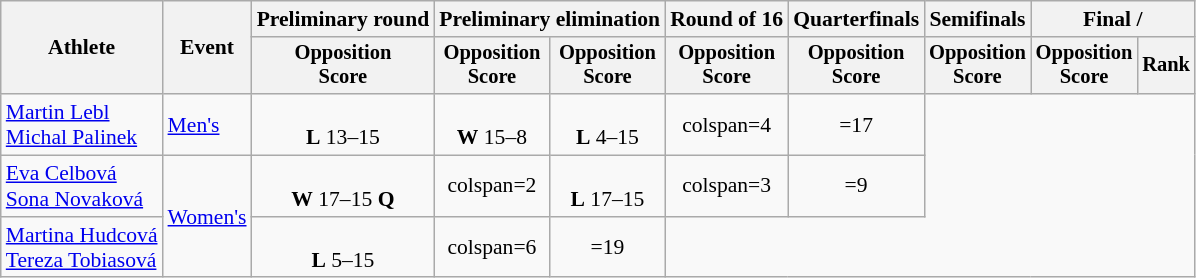<table class=wikitable style=font-size:90%;text-align:center>
<tr>
<th rowspan=2>Athlete</th>
<th rowspan=2>Event</th>
<th>Preliminary round</th>
<th colspan=2>Preliminary elimination</th>
<th>Round of 16</th>
<th>Quarterfinals</th>
<th>Semifinals</th>
<th colspan=2>Final / </th>
</tr>
<tr style=font-size:95%>
<th>Opposition<br>Score</th>
<th>Opposition<br>Score</th>
<th>Opposition<br>Score</th>
<th>Opposition<br>Score</th>
<th>Opposition<br>Score</th>
<th>Opposition<br>Score</th>
<th>Opposition<br>Score</th>
<th>Rank</th>
</tr>
<tr>
<td align=left><a href='#'>Martin Lebl</a><br><a href='#'>Michal Palinek</a></td>
<td align=left><a href='#'>Men's</a></td>
<td><br><strong>L</strong> 13–15</td>
<td><br><strong>W</strong> 15–8</td>
<td><br><strong>L</strong> 4–15</td>
<td>colspan=4 </td>
<td>=17</td>
</tr>
<tr>
<td align=left><a href='#'>Eva Celbová</a><br><a href='#'>Sona Novaková</a></td>
<td align=left rowspan=2><a href='#'>Women's</a></td>
<td><br><strong>W</strong> 17–15 <strong>Q</strong></td>
<td>colspan=2 </td>
<td><br><strong>L</strong> 17–15</td>
<td>colspan=3 </td>
<td>=9</td>
</tr>
<tr>
<td align=left><a href='#'>Martina Hudcová</a><br><a href='#'>Tereza Tobiasová</a></td>
<td><br><strong>L</strong> 5–15</td>
<td>colspan=6 </td>
<td>=19</td>
</tr>
</table>
